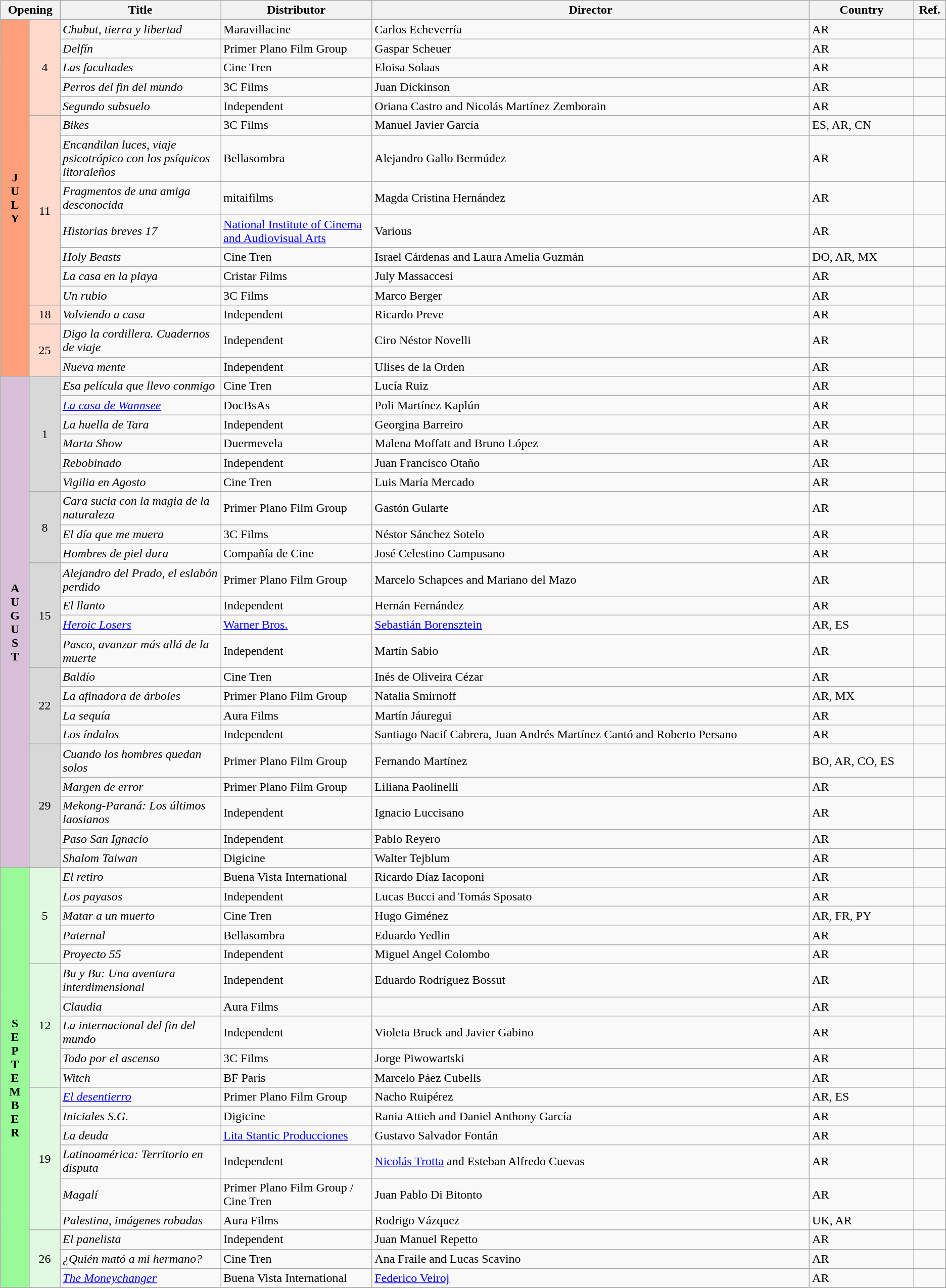<table class="wikitable sortable">
<tr style="background:#b0e0e6; text-align:center;">
<th colspan="2">Opening</th>
<th style="width:17%;">Title</th>
<th style="width:16%;">Distributor</th>
<th>Director</th>
<th>Country</th>
<th>Ref.</th>
</tr>
<tr>
<th rowspan="15" style="text-align:center; background:#ffa07a; textcolor:#000;">J<br>U<br>L<br>Y</th>
<td rowspan="5" style="text-align:center; background:#ffdacc;">4</td>
<td><em>Chubut, tierra y libertad</em></td>
<td>Maravillacine</td>
<td>Carlos Echeverría</td>
<td>AR</td>
<td></td>
</tr>
<tr>
<td><em>Delfín</em></td>
<td>Primer Plano Film Group</td>
<td>Gaspar Scheuer</td>
<td>AR</td>
<td></td>
</tr>
<tr>
<td><em>Las facultades</em></td>
<td>Cine Tren</td>
<td>Eloisa Solaas</td>
<td>AR</td>
<td></td>
</tr>
<tr>
<td><em>Perros del fin del mundo</em></td>
<td>3C Films</td>
<td>Juan Dickinson</td>
<td>AR</td>
<td></td>
</tr>
<tr>
<td><em>Segundo subsuelo</em></td>
<td>Independent</td>
<td>Oriana Castro and Nicolás Martínez Zemborain</td>
<td>AR</td>
<td></td>
</tr>
<tr>
<td rowspan="7" style="text-align:center; background:#ffdacc;">11</td>
<td><em>Bikes</em></td>
<td>3C Films</td>
<td>Manuel Javier García</td>
<td>ES, AR, CN</td>
<td></td>
</tr>
<tr>
<td><em>Encandilan luces, viaje psicotrópico con los psíquicos litoraleños</em></td>
<td>Bellasombra</td>
<td>Alejandro Gallo Bermúdez</td>
<td>AR</td>
<td></td>
</tr>
<tr>
<td><em>Fragmentos de una amiga desconocida</em></td>
<td>mitaifilms</td>
<td>Magda Cristina Hernández</td>
<td>AR</td>
<td></td>
</tr>
<tr>
<td><em>Historias breves 17</em></td>
<td><a href='#'>National Institute of Cinema and Audiovisual Arts</a></td>
<td>Various</td>
<td>AR</td>
<td></td>
</tr>
<tr>
<td><em>Holy Beasts</em></td>
<td>Cine Tren</td>
<td>Israel Cárdenas and Laura Amelia Guzmán</td>
<td>DO, AR, MX</td>
<td></td>
</tr>
<tr>
<td><em>La casa en la playa</em></td>
<td>Cristar Films</td>
<td>July Massaccesi</td>
<td>AR</td>
<td></td>
</tr>
<tr>
<td><em>Un rubio</em></td>
<td>3C Films</td>
<td>Marco Berger</td>
<td>AR</td>
<td></td>
</tr>
<tr>
<td style="text-align:center; background:#ffdacc;">18</td>
<td><em>Volviendo a casa</em></td>
<td>Independent</td>
<td>Ricardo Preve</td>
<td>AR</td>
<td></td>
</tr>
<tr>
<td rowspan="2" style="text-align:center; background:#ffdacc;">25</td>
<td><em>Digo la cordillera. Cuadernos de viaje</em></td>
<td>Independent</td>
<td>Ciro Néstor Novelli</td>
<td>AR</td>
<td></td>
</tr>
<tr>
<td><em>Nueva mente</em></td>
<td>Independent</td>
<td>Ulises de la Orden</td>
<td>AR</td>
<td></td>
</tr>
<tr>
<th rowspan="22" style="text-align:center; background:thistle; textcolor:#000;">A<br>U<br>G<br>U<br>S<br>T</th>
<td rowspan="6" style="text-align:center; background:#d8d8d8;">1</td>
<td><em>Esa película que llevo conmigo</em></td>
<td>Cine Tren</td>
<td>Lucía Ruiz</td>
<td>AR</td>
<td></td>
</tr>
<tr>
<td><em><a href='#'>La casa de Wannsee</a></em></td>
<td>DocBsAs</td>
<td>Poli Martínez Kaplún</td>
<td>AR</td>
<td></td>
</tr>
<tr>
<td><em>La huella de Tara</em></td>
<td>Independent</td>
<td>Georgina Barreiro</td>
<td>AR</td>
<td></td>
</tr>
<tr>
<td><em>Marta Show</em></td>
<td>Duermevela</td>
<td>Malena Moffatt and Bruno López</td>
<td>AR</td>
<td></td>
</tr>
<tr>
<td><em>Rebobinado</em></td>
<td>Independent</td>
<td>Juan Francisco Otaño</td>
<td>AR</td>
<td></td>
</tr>
<tr>
<td><em>Vigilia en Agosto</em></td>
<td>Cine Tren</td>
<td>Luis María Mercado</td>
<td>AR</td>
<td></td>
</tr>
<tr>
<td rowspan="3" style="text-align:center; background:#d8d8d8;">8</td>
<td><em>Cara sucia con la magia de la naturaleza</em></td>
<td>Primer Plano Film Group</td>
<td>Gastón Gularte</td>
<td>AR</td>
<td></td>
</tr>
<tr>
<td><em>El día que me muera</em></td>
<td>3C Films</td>
<td>Néstor Sánchez Sotelo</td>
<td>AR</td>
<td></td>
</tr>
<tr>
<td><em>Hombres de piel dura</em></td>
<td>Compañía de Cine</td>
<td>José Celestino Campusano</td>
<td>AR</td>
<td></td>
</tr>
<tr>
<td rowspan="4" style="text-align:center; background:#d8d8d8;">15</td>
<td><em>Alejandro del Prado, el eslabón perdido</em></td>
<td>Primer Plano Film Group</td>
<td>Marcelo Schapces and Mariano del Mazo</td>
<td>AR</td>
<td></td>
</tr>
<tr>
<td><em>El llanto</em></td>
<td>Independent</td>
<td>Hernán Fernández</td>
<td>AR</td>
<td></td>
</tr>
<tr>
<td><em><a href='#'>Heroic Losers</a></em></td>
<td><a href='#'>Warner Bros.</a></td>
<td><a href='#'>Sebastián Borensztein</a></td>
<td>AR, ES</td>
<td></td>
</tr>
<tr>
<td><em>Pasco, avanzar más allá de la muerte</em></td>
<td>Independent</td>
<td>Martín Sabio</td>
<td>AR</td>
<td></td>
</tr>
<tr>
<td rowspan="4" style="text-align:center; background:#d8d8d8;">22</td>
<td><em>Baldío</em></td>
<td>Cine Tren</td>
<td>Inés de Oliveira Cézar</td>
<td>AR</td>
<td></td>
</tr>
<tr>
<td><em>La afinadora de árboles</em></td>
<td>Primer Plano Film Group</td>
<td>Natalia Smirnoff</td>
<td>AR, MX</td>
<td></td>
</tr>
<tr>
<td><em>La sequía</em></td>
<td>Aura Films</td>
<td>Martín Jáuregui</td>
<td>AR</td>
<td></td>
</tr>
<tr>
<td><em>Los índalos</em></td>
<td>Independent</td>
<td>Santiago Nacif Cabrera, Juan Andrés Martínez Cantó and Roberto Persano</td>
<td>AR</td>
<td></td>
</tr>
<tr>
<td rowspan="5" style="text-align:center; background:#d8d8d8;">29</td>
<td><em>Cuando los hombres quedan solos</em></td>
<td>Primer Plano Film Group</td>
<td>Fernando Martínez</td>
<td>BO, AR, CO, ES</td>
<td></td>
</tr>
<tr>
<td><em>Margen de error</em></td>
<td>Primer Plano Film Group</td>
<td>Liliana Paolinelli</td>
<td>AR</td>
<td></td>
</tr>
<tr>
<td><em>Mekong-Paraná: Los últimos laosianos</em></td>
<td>Independent</td>
<td>Ignacio Luccisano</td>
<td>AR</td>
<td></td>
</tr>
<tr>
<td><em>Paso San Ignacio</em></td>
<td>Independent</td>
<td>Pablo Reyero</td>
<td>AR</td>
<td></td>
</tr>
<tr>
<td><em>Shalom Taiwan</em></td>
<td>Digicine</td>
<td>Walter Tejblum</td>
<td>AR</td>
<td></td>
</tr>
<tr>
<th rowspan="19" style="text-align:center; background:#98fb98; textcolor:#000;">S<br>E<br>P<br>T<br>E<br>M<br>B<br>E<br>R</th>
<td rowspan="5" style="text-align:center; background:#e0f9e0;">5</td>
<td><em>El retiro</em></td>
<td>Buena Vista International</td>
<td>Ricardo Díaz Iacoponi</td>
<td>AR</td>
<td></td>
</tr>
<tr>
<td><em>Los payasos</em></td>
<td>Independent</td>
<td>Lucas Bucci and Tomás Sposato</td>
<td>AR</td>
<td></td>
</tr>
<tr>
<td><em>Matar a un muerto</em></td>
<td>Cine Tren</td>
<td>Hugo Giménez</td>
<td>AR, FR, PY</td>
<td></td>
</tr>
<tr>
<td><em>Paternal</em></td>
<td>Bellasombra</td>
<td>Eduardo Yedlin</td>
<td>AR</td>
<td></td>
</tr>
<tr>
<td><em>Proyecto 55</em></td>
<td>Independent</td>
<td>Miguel Angel Colombo</td>
<td>AR</td>
<td></td>
</tr>
<tr>
<td rowspan="5" style="text-align:center; background:#e0f9e0;">12</td>
<td><em>Bu y Bu: Una aventura interdimensional</em></td>
<td>Independent</td>
<td>Eduardo Rodríguez Bossut</td>
<td>AR</td>
<td></td>
</tr>
<tr>
<td><em>Claudia</em></td>
<td>Aura Films</td>
<td></td>
<td>AR</td>
<td></td>
</tr>
<tr>
<td><em>La internacional del fin del mundo</em></td>
<td>Independent</td>
<td>Violeta Bruck and Javier Gabino</td>
<td>AR</td>
<td></td>
</tr>
<tr>
<td><em>Todo por el ascenso</em></td>
<td>3C Films</td>
<td>Jorge Piwowartski</td>
<td>AR</td>
<td></td>
</tr>
<tr>
<td><em>Witch</em></td>
<td>BF París</td>
<td>Marcelo Páez Cubells</td>
<td>AR</td>
<td></td>
</tr>
<tr>
<td rowspan="6" style="text-align:center; background:#e0f9e0;">19</td>
<td><em><a href='#'>El desentierro</a></em></td>
<td>Primer Plano Film Group</td>
<td>Nacho Ruipérez</td>
<td>AR, ES</td>
<td></td>
</tr>
<tr>
<td><em>Iniciales S.G.</em></td>
<td>Digicine</td>
<td>Rania Attieh and Daniel Anthony García</td>
<td>AR</td>
<td></td>
</tr>
<tr>
<td><em>La deuda</em></td>
<td><a href='#'>Lita Stantic Producciones</a></td>
<td>Gustavo Salvador Fontán</td>
<td>AR</td>
<td></td>
</tr>
<tr>
<td><em>Latinoamérica: Territorio en disputa</em></td>
<td>Independent</td>
<td><a href='#'>Nicolás Trotta</a> and Esteban Alfredo Cuevas</td>
<td>AR</td>
<td></td>
</tr>
<tr>
<td><em>Magalí</em></td>
<td>Primer Plano Film Group / Cine Tren</td>
<td>Juan Pablo Di Bitonto</td>
<td>AR</td>
<td></td>
</tr>
<tr>
<td><em>Palestina, imágenes robadas</em></td>
<td>Aura Films</td>
<td>Rodrigo Vázquez</td>
<td>UK, AR</td>
<td></td>
</tr>
<tr>
<td rowspan="3" style="text-align:center; background:#e0f9e0;">26</td>
<td><em>El panelista</em></td>
<td>Independent</td>
<td>Juan Manuel Repetto</td>
<td>AR</td>
<td></td>
</tr>
<tr>
<td><em>¿Quién mató a mi hermano?</em></td>
<td>Cine Tren</td>
<td>Ana Fraile and Lucas Scavino</td>
<td>AR</td>
<td></td>
</tr>
<tr>
<td><em><a href='#'>The Moneychanger</a></em></td>
<td>Buena Vista International</td>
<td><a href='#'>Federico Veiroj</a></td>
<td>AR</td>
<td></td>
</tr>
<tr>
</tr>
</table>
